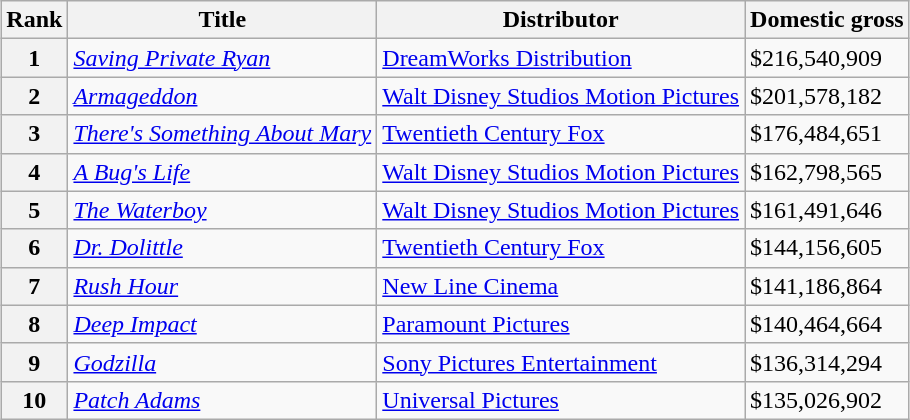<table class="wikitable" style="margin:auto; margin:auto;">
<tr>
<th>Rank</th>
<th>Title</th>
<th>Distributor</th>
<th>Domestic gross </th>
</tr>
<tr>
<th style="text-align:center;">1</th>
<td><em><a href='#'>Saving Private Ryan</a></em></td>
<td><a href='#'>DreamWorks Distribution</a></td>
<td>$216,540,909</td>
</tr>
<tr>
<th style="text-align:center;">2</th>
<td><em><a href='#'>Armageddon</a></em></td>
<td><a href='#'>Walt Disney Studios Motion Pictures</a></td>
<td>$201,578,182</td>
</tr>
<tr>
<th style="text-align:center;">3</th>
<td><em><a href='#'>There's Something About Mary</a></em></td>
<td><a href='#'>Twentieth Century Fox</a></td>
<td>$176,484,651</td>
</tr>
<tr>
<th style="text-align:center;">4</th>
<td><em><a href='#'>A Bug's Life</a></em></td>
<td><a href='#'>Walt Disney Studios Motion Pictures</a></td>
<td>$162,798,565</td>
</tr>
<tr>
<th style="text-align:center;">5</th>
<td><em><a href='#'>The Waterboy</a></em></td>
<td><a href='#'>Walt Disney Studios Motion Pictures</a></td>
<td>$161,491,646</td>
</tr>
<tr>
<th style="text-align:center;">6</th>
<td><em><a href='#'>Dr. Dolittle</a></em></td>
<td><a href='#'>Twentieth Century Fox</a></td>
<td>$144,156,605</td>
</tr>
<tr>
<th style="text-align:center;">7</th>
<td><em><a href='#'>Rush Hour</a></em></td>
<td><a href='#'>New Line Cinema</a></td>
<td>$141,186,864</td>
</tr>
<tr>
<th style="text-align:center;">8</th>
<td><em><a href='#'>Deep Impact</a></em></td>
<td><a href='#'>Paramount Pictures</a></td>
<td>$140,464,664</td>
</tr>
<tr>
<th style="text-align:center;">9</th>
<td><em><a href='#'>Godzilla</a></em></td>
<td><a href='#'>Sony Pictures Entertainment</a></td>
<td>$136,314,294</td>
</tr>
<tr>
<th style="text-align:center;">10</th>
<td><em><a href='#'>Patch Adams</a></em></td>
<td><a href='#'>Universal Pictures</a></td>
<td>$135,026,902</td>
</tr>
</table>
